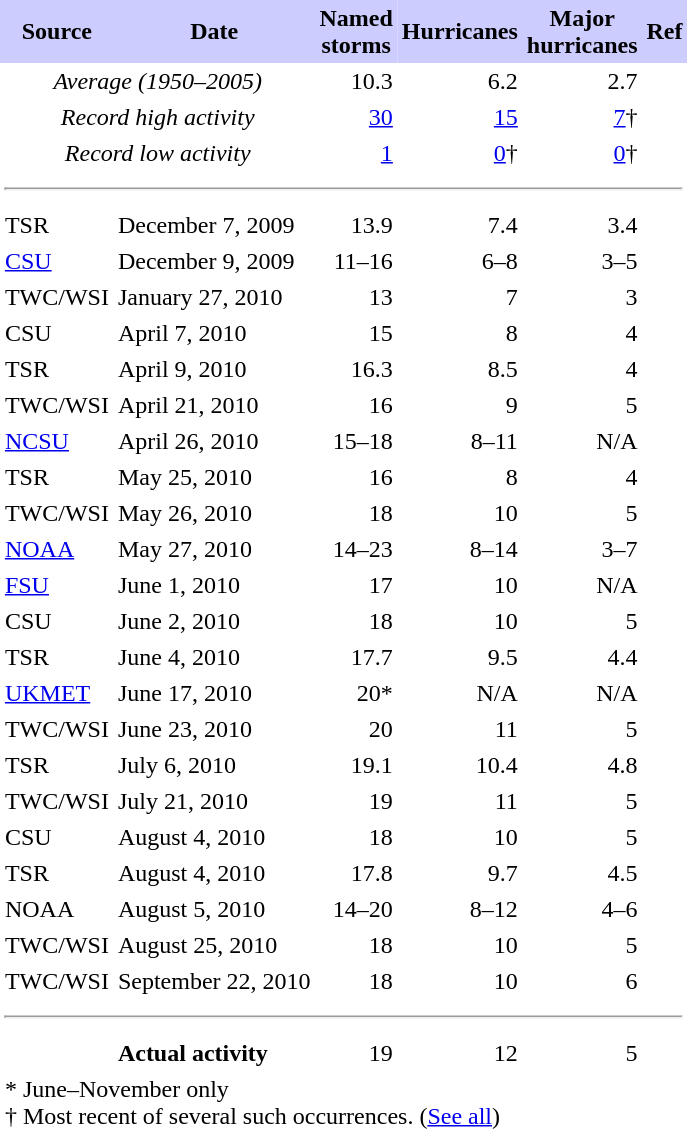<table class="toccolours" cellspacing=0 cellpadding=3 style="float:right; margin-left:1em; text-align:right; clear: right;">
<tr style="background:#ccccff">
<td align="center"><strong>Source</strong></td>
<td align="center"><strong>Date</strong></td>
<td align="center"><strong><span>Named<br>storms</span></strong></td>
<td align="center"><strong><span>Hurricanes</span></strong></td>
<td align="center"><strong><span>Major<br>hurricanes</span></strong></td>
<td align="center"><strong><span>Ref</span></strong></td>
</tr>
<tr>
<td align="center" colspan="2"><em>Average <span>(1950–2005)</span></em></td>
<td>10.3</td>
<td>6.2</td>
<td>2.7</td>
<td></td>
</tr>
<tr>
<td align="center" colspan="2"><em>Record high activity</em></td>
<td><a href='#'>30</a></td>
<td><a href='#'>15</a></td>
<td><a href='#'>7</a>†</td>
<td></td>
</tr>
<tr>
<td align="center" colspan="2"><em>Record low activity</em></td>
<td><a href='#'>1</a></td>
<td><a href='#'>0</a>†</td>
<td><a href='#'>0</a>†</td>
<td></td>
</tr>
<tr>
<td colspan="6" style="text-align:center;"><hr></td>
</tr>
<tr>
<td align="left">TSR</td>
<td align="left">December 7, 2009</td>
<td>13.9</td>
<td>7.4</td>
<td>3.4</td>
<td></td>
</tr>
<tr>
<td align="left"><a href='#'>CSU</a></td>
<td align="left">December 9, 2009</td>
<td>11–16</td>
<td>6–8</td>
<td>3–5</td>
<td></td>
</tr>
<tr>
<td align="left">TWC/WSI</td>
<td align="left">January 27, 2010</td>
<td>13</td>
<td>7</td>
<td>3</td>
<td></td>
</tr>
<tr>
<td align="left">CSU</td>
<td align="left">April 7, 2010</td>
<td>15</td>
<td>8</td>
<td>4</td>
<td></td>
</tr>
<tr>
<td align="left">TSR</td>
<td align="left">April 9, 2010</td>
<td>16.3</td>
<td>8.5</td>
<td>4</td>
<td></td>
</tr>
<tr>
<td align="left">TWC/WSI</td>
<td align="left">April 21, 2010</td>
<td>16</td>
<td>9</td>
<td>5</td>
<td></td>
</tr>
<tr>
<td align="left"><a href='#'>NCSU</a></td>
<td align="left">April 26, 2010</td>
<td>15–18</td>
<td>8–11</td>
<td>N/A</td>
<td></td>
</tr>
<tr>
<td align="left">TSR</td>
<td align="left">May 25, 2010</td>
<td>16</td>
<td>8</td>
<td>4</td>
<td></td>
</tr>
<tr>
<td align="left">TWC/WSI</td>
<td align="left">May 26, 2010</td>
<td>18</td>
<td>10</td>
<td>5</td>
<td></td>
</tr>
<tr>
<td align="left"><a href='#'>NOAA</a></td>
<td align="left">May 27, 2010</td>
<td>14–23</td>
<td>8–14</td>
<td>3–7</td>
<td></td>
</tr>
<tr>
<td align="left"><a href='#'>FSU</a></td>
<td align="left">June 1, 2010</td>
<td>17</td>
<td>10</td>
<td>N/A</td>
<td></td>
</tr>
<tr>
<td align="left">CSU</td>
<td align="left">June 2, 2010</td>
<td>18</td>
<td>10</td>
<td>5</td>
<td></td>
</tr>
<tr>
<td align="left">TSR</td>
<td align="left">June 4, 2010</td>
<td>17.7</td>
<td>9.5</td>
<td>4.4</td>
<td></td>
</tr>
<tr>
<td align="left"><a href='#'>UKMET</a></td>
<td align="left">June 17, 2010</td>
<td>20*</td>
<td>N/A</td>
<td>N/A</td>
<td></td>
</tr>
<tr>
<td align="left">TWC/WSI</td>
<td align="left">June 23, 2010</td>
<td>20</td>
<td>11</td>
<td>5</td>
<td></td>
</tr>
<tr>
<td align="left">TSR</td>
<td align="left">July 6, 2010</td>
<td>19.1</td>
<td>10.4</td>
<td>4.8</td>
<td></td>
</tr>
<tr>
<td align="left">TWC/WSI</td>
<td align="left">July 21, 2010</td>
<td>19</td>
<td>11</td>
<td>5</td>
<td></td>
</tr>
<tr>
<td align="left">CSU</td>
<td align="left">August 4, 2010</td>
<td>18</td>
<td>10</td>
<td>5</td>
<td></td>
</tr>
<tr>
<td align="left">TSR</td>
<td align="left">August 4, 2010</td>
<td>17.8</td>
<td>9.7</td>
<td>4.5</td>
<td></td>
</tr>
<tr>
<td align="left">NOAA</td>
<td align="left">August 5, 2010</td>
<td>14–20</td>
<td>8–12</td>
<td>4–6</td>
<td></td>
</tr>
<tr>
<td align="left">TWC/WSI</td>
<td align="left">August 25, 2010</td>
<td>18</td>
<td>10</td>
<td>5</td>
<td></td>
</tr>
<tr>
<td align="left">TWC/WSI</td>
<td align="left">September 22, 2010</td>
<td>18</td>
<td>10</td>
<td>6</td>
<td></td>
</tr>
<tr>
<td colspan="6" style="text-align:center;"><hr></td>
</tr>
<tr>
<td align="left"></td>
<td align="left"><strong>Actual activity</strong></td>
<td>19</td>
<td>12</td>
<td>5</td>
<td></td>
</tr>
<tr>
<td align="left" colspan="5">* June–November only<br>† Most recent of several such occurrences. (<a href='#'>See all</a>)</td>
</tr>
</table>
